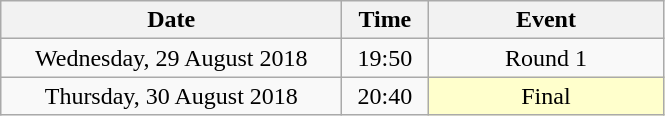<table class = "wikitable" style="text-align:center;">
<tr>
<th width=220>Date</th>
<th width=50>Time</th>
<th width=150>Event</th>
</tr>
<tr>
<td>Wednesday, 29 August 2018</td>
<td>19:50</td>
<td>Round 1</td>
</tr>
<tr>
<td>Thursday, 30 August 2018</td>
<td>20:40</td>
<td bgcolor=ffffcc>Final</td>
</tr>
</table>
